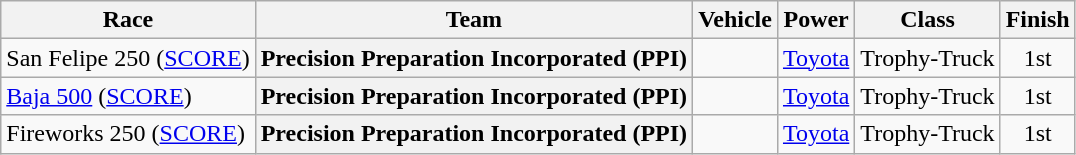<table class="wikitable">
<tr>
<th>Race</th>
<th>Team</th>
<th>Vehicle</th>
<th>Power</th>
<th>Class</th>
<th>Finish</th>
</tr>
<tr>
<td>San Felipe 250 (<a href='#'>SCORE</a>)</td>
<th>Precision Preparation Incorporated (PPI)</th>
<td></td>
<td><a href='#'>Toyota</a></td>
<td align=center>Trophy-Truck</td>
<td align=center>1st</td>
</tr>
<tr>
<td><a href='#'>Baja 500</a> (<a href='#'>SCORE</a>)</td>
<th>Precision Preparation Incorporated (PPI)</th>
<td></td>
<td><a href='#'>Toyota</a></td>
<td align=center>Trophy-Truck</td>
<td align=center>1st</td>
</tr>
<tr>
<td>Fireworks 250 (<a href='#'>SCORE</a>)</td>
<th>Precision Preparation Incorporated (PPI)</th>
<td></td>
<td><a href='#'>Toyota</a></td>
<td align=center>Trophy-Truck</td>
<td align=center>1st</td>
</tr>
</table>
